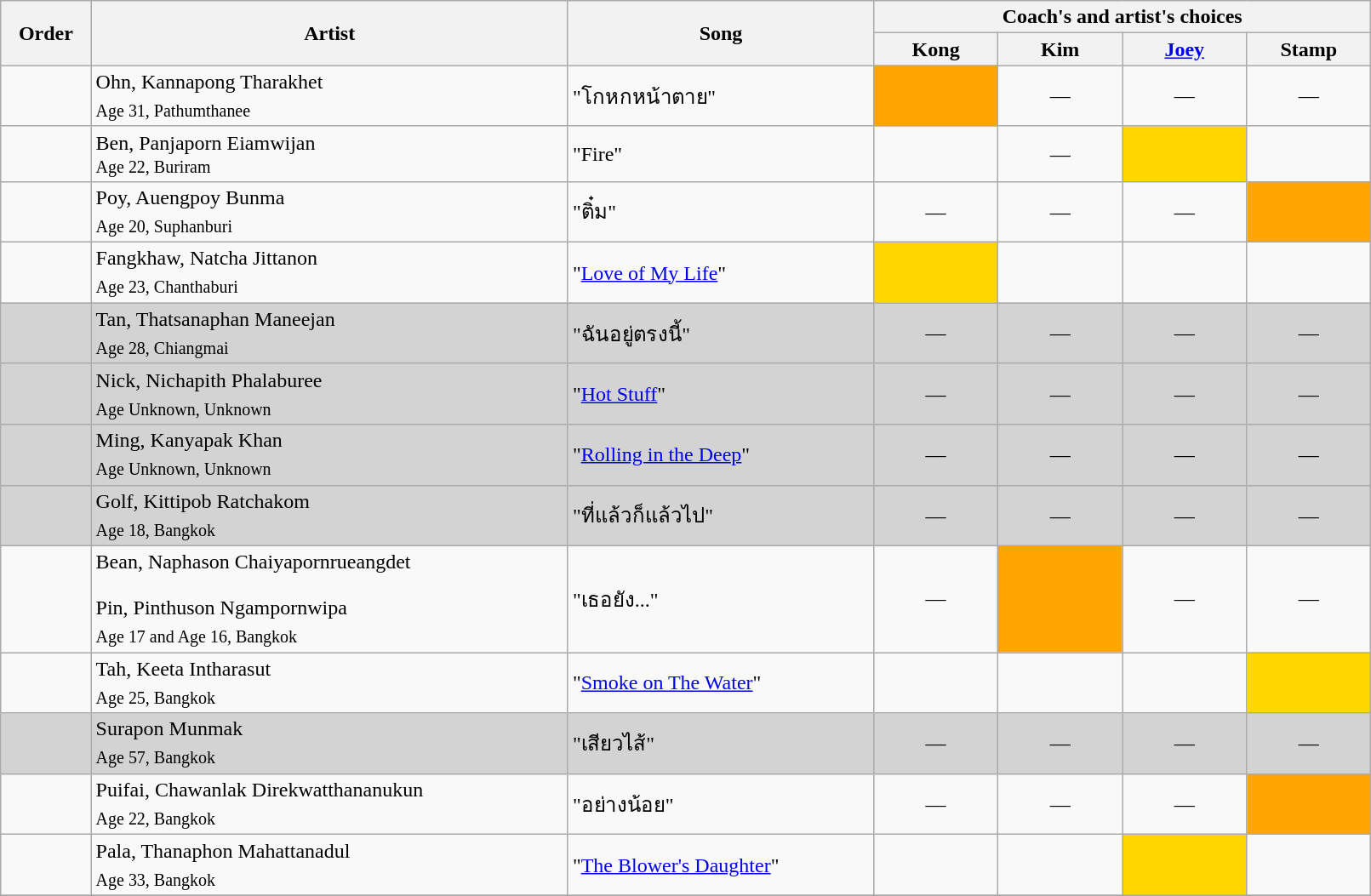<table class="wikitable" style="width:85%;">
<tr>
<th rowspan="2">Order</th>
<th rowspan="2">Artist</th>
<th rowspan="2">Song</th>
<th colspan="4">Coach's and artist's choices</th>
</tr>
<tr>
<th width="90">Kong</th>
<th width="90">Kim</th>
<th width="90"><a href='#'>Joey</a></th>
<th width="90">Stamp</th>
</tr>
<tr>
<td></td>
<td>Ohn, Kannapong Tharakhet<br><sub>Age 31, Pathumthanee</sub></td>
<td>"โกหกหน้าตาย"</td>
<td style = "background:orange;text-align:center;"><strong></strong></td>
<td style = "text-align:center;">—</td>
<td style = "text-align:center;">—</td>
<td style = "text-align:center;">—</td>
</tr>
<tr>
<td></td>
<td>Ben, Panjaporn Eiamwijan<br><small>Age 22, Buriram</small></td>
<td>"Fire"</td>
<td style = "text-align:center;"><strong></strong></td>
<td style = "text-align:center;">—</td>
<td style = "background:gold;text-align:center;"><strong></strong></td>
<td style = "text-align:center;"><strong></strong></td>
</tr>
<tr>
<td></td>
<td>Poy, Auengpoy Bunma<br><sub>Age 20, Suphanburi</sub></td>
<td>"ติ๋ม"</td>
<td style = "text-align:center;">—</td>
<td style = "text-align:center;">—</td>
<td style = "text-align:center;">—</td>
<td style = "background:orange;text-align:center;"></td>
</tr>
<tr>
<td></td>
<td>Fangkhaw, Natcha Jittanon<br><sub>Age 23, Chanthaburi</sub></td>
<td>"<a href='#'>Love of My Life</a>"</td>
<td style = "background:gold;text-align:center;"><strong></strong></td>
<td style = "text-align:center;"><strong></strong></td>
<td style = "text-align:center;"><strong></strong></td>
<td style = "text-align:center;"><strong></strong></td>
</tr>
<tr bgcolor=lightgrey>
<td></td>
<td>Tan, Thatsanaphan Maneejan<br><sub>Age 28, Chiangmai</sub></td>
<td>"ฉันอยู่ตรงนี้"</td>
<td style = "text-align:center;">—</td>
<td style = "text-align:center;">—</td>
<td style = "text-align:center;">—</td>
<td style = "text-align:center;">—</td>
</tr>
<tr bgcolor=lightgrey>
<td></td>
<td>Nick, Nichapith Phalaburee<br><sub>Age Unknown, Unknown </sub></td>
<td>"<a href='#'>Hot Stuff</a>"</td>
<td style = "text-align:center;">—</td>
<td style = "text-align:center;">—</td>
<td style = "text-align:center;">—</td>
<td style = "text-align:center;">—</td>
</tr>
<tr bgcolor=lightgrey>
<td></td>
<td>Ming, Kanyapak Khan<br><sub>Age Unknown, Unknown</sub></td>
<td>"<a href='#'>Rolling in the Deep</a>"</td>
<td style = "text-align:center;">—</td>
<td style = "text-align:center;">—</td>
<td style = "text-align:center;">—</td>
<td style = "text-align:center;">—</td>
</tr>
<tr bgcolor=lightgrey>
<td></td>
<td>Golf, Kittipob Ratchakom<br><sub>Age 18, Bangkok</sub></td>
<td>"ที่แล้วก็แล้วไป"</td>
<td style = "text-align:center;">—</td>
<td style = "text-align:center;">—</td>
<td style = "text-align:center;">—</td>
<td style = "text-align:center;">—</td>
</tr>
<tr>
<td></td>
<td>Bean, Naphason Chaiyapornrueangdet <br><br>Pin, Pinthuson Ngampornwipa<br>
<sub>Age 17 and Age 16, Bangkok </sub></td>
<td>"เธอยัง..."</td>
<td style = "text-align:center;">—</td>
<td style = "background:orange;text-align:center;"><strong></strong></td>
<td style = "text-align:center;">—</td>
<td style = "text-align:center;">—</td>
</tr>
<tr>
<td></td>
<td>Tah, Keeta Intharasut<br><sub>Age 25, Bangkok</sub></td>
<td>"<a href='#'>Smoke on The Water</a>"</td>
<td style = "text-align:center;"><strong></strong></td>
<td style = "text-align:center;"><strong></strong></td>
<td style = "text-align:center;"><strong></strong></td>
<td style = "background:gold;text-align:center;"><strong></strong></td>
</tr>
<tr bgcolor=lightgrey>
<td></td>
<td>Surapon Munmak<br><sub>Age 57, Bangkok</sub></td>
<td>"เสียวไส้"</td>
<td style = "text-align:center;">—</td>
<td style = "text-align:center;">—</td>
<td style = "text-align:center;">—</td>
<td style = "text-align:center;">—</td>
</tr>
<tr>
<td></td>
<td>Puifai, Chawanlak Direkwatthananukun<br><sub>Age 22, Bangkok</sub></td>
<td>"อย่างน้อย"</td>
<td style = "text-align:center;">—</td>
<td style = "text-align:center;">—</td>
<td style = "text-align:center;">—</td>
<td style = "background:orange;text-align:center;"><strong></strong></td>
</tr>
<tr>
<td></td>
<td>Pala, Thanaphon Mahattanadul<br><sub>Age 33, Bangkok</sub></td>
<td>"<a href='#'>The Blower's Daughter</a>"</td>
<td style = "text-align:center;"><strong></strong></td>
<td style = "text-align:center;"><strong></strong></td>
<td style = "background:gold;text-align:center;"><strong></strong></td>
<td style = "text-align:center;"><strong></strong></td>
</tr>
<tr bgcolor=lightgrey>
</tr>
</table>
